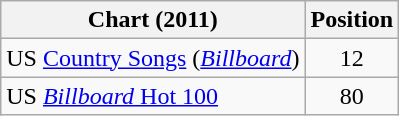<table class="wikitable sortable">
<tr>
<th scope="col">Chart (2011)</th>
<th scope="col">Position</th>
</tr>
<tr>
<td>US <a href='#'>Country Songs</a> (<em><a href='#'>Billboard</a></em>)</td>
<td align="center">12</td>
</tr>
<tr>
<td>US <a href='#'><em>Billboard</em> Hot 100</a></td>
<td align="center">80</td>
</tr>
</table>
